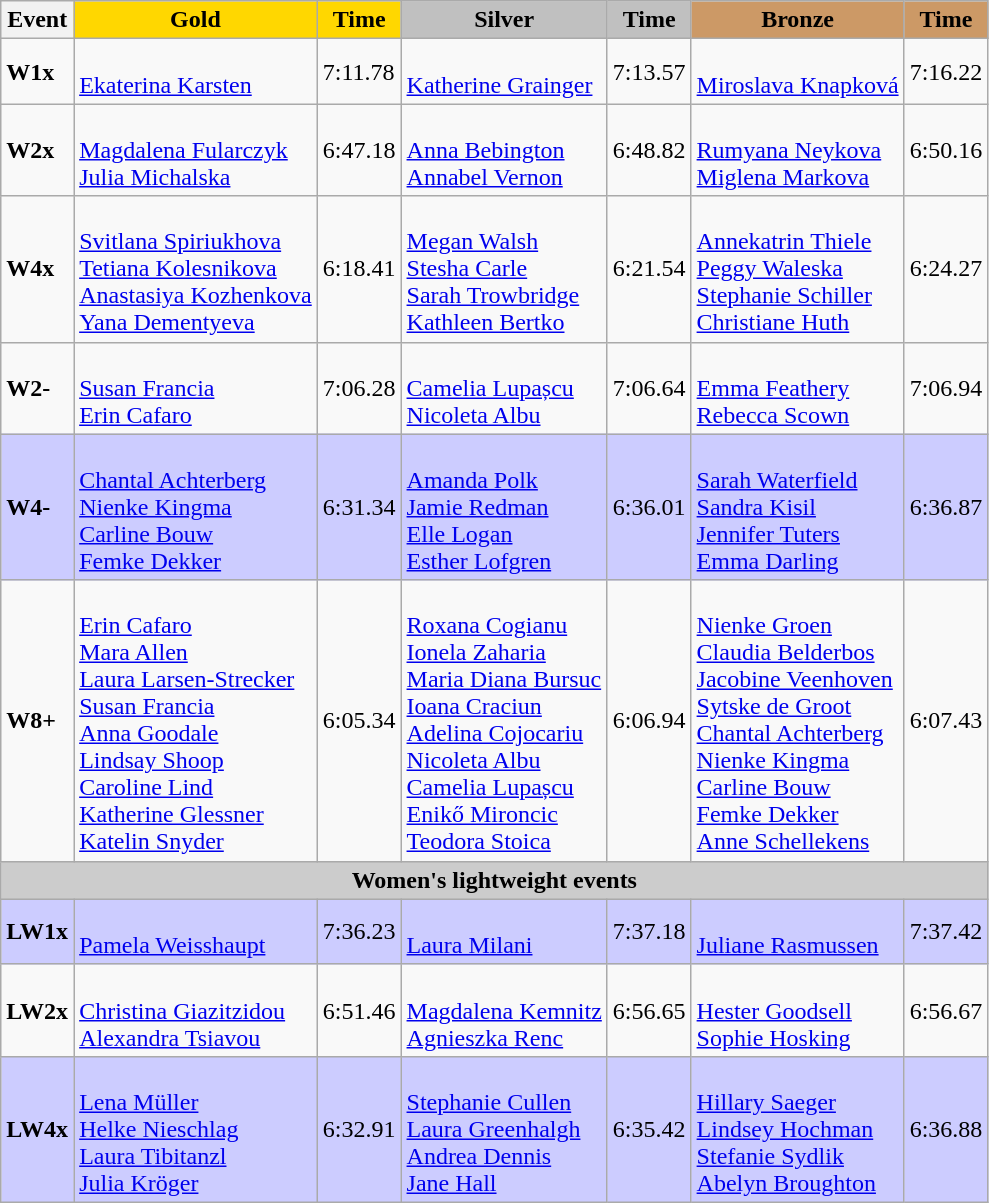<table class="wikitable">
<tr>
<th>Event</th>
<th style="text-align:center;background-color:gold;">Gold</th>
<th style="text-align:center;background-color:gold;">Time</th>
<th style="text-align:center;background-color:silver;">Silver</th>
<th style="text-align:center;background-color:silver;">Time</th>
<th style="text-align:center;background-color:#CC9966;">Bronze</th>
<th style="text-align:center;background-color:#CC9966;">Time</th>
</tr>
<tr>
<td><strong>W1x</strong></td>
<td><br><a href='#'>Ekaterina Karsten</a></td>
<td>7:11.78</td>
<td><br><a href='#'>Katherine Grainger</a></td>
<td>7:13.57</td>
<td><br><a href='#'>Miroslava Knapková</a></td>
<td>7:16.22</td>
</tr>
<tr>
<td><strong>W2x</strong></td>
<td><br><a href='#'>Magdalena Fularczyk</a><br><a href='#'>Julia Michalska</a></td>
<td>6:47.18</td>
<td><br><a href='#'>Anna Bebington</a><br><a href='#'>Annabel Vernon</a></td>
<td>6:48.82</td>
<td><br><a href='#'>Rumyana Neykova</a><br><a href='#'>Miglena Markova</a></td>
<td>6:50.16</td>
</tr>
<tr>
<td><strong>W4x</strong></td>
<td><br><a href='#'>Svitlana Spiriukhova</a><br><a href='#'>Tetiana Kolesnikova</a><br><a href='#'>Anastasiya Kozhenkova</a><br><a href='#'>Yana Dementyeva</a></td>
<td>6:18.41</td>
<td><br><a href='#'>Megan Walsh</a><br><a href='#'>Stesha Carle</a><br><a href='#'>Sarah Trowbridge</a><br><a href='#'>Kathleen Bertko</a></td>
<td>6:21.54</td>
<td><br><a href='#'>Annekatrin Thiele</a><br><a href='#'>Peggy Waleska</a><br><a href='#'>Stephanie Schiller</a><br><a href='#'>Christiane Huth</a></td>
<td>6:24.27</td>
</tr>
<tr>
<td><strong>W2-</strong></td>
<td><br><a href='#'>Susan Francia</a><br><a href='#'>Erin Cafaro</a></td>
<td>7:06.28</td>
<td><br><a href='#'>Camelia Lupașcu</a><br><a href='#'>Nicoleta Albu</a></td>
<td>7:06.64</td>
<td><br><a href='#'>Emma Feathery</a><br><a href='#'>Rebecca Scown</a></td>
<td>7:06.94</td>
</tr>
<tr bgcolor=ccccff>
<td><strong>W4-</strong></td>
<td><br><a href='#'>Chantal Achterberg</a><br><a href='#'>Nienke Kingma</a><br><a href='#'>Carline Bouw</a><br><a href='#'>Femke Dekker</a></td>
<td>6:31.34</td>
<td><br><a href='#'>Amanda Polk</a><br><a href='#'>Jamie Redman</a><br><a href='#'>Elle Logan</a><br><a href='#'>Esther Lofgren</a></td>
<td>6:36.01</td>
<td><br><a href='#'>Sarah Waterfield</a><br><a href='#'>Sandra Kisil</a><br><a href='#'>Jennifer Tuters</a><br><a href='#'>Emma Darling</a></td>
<td>6:36.87</td>
</tr>
<tr>
<td><strong>W8+</strong></td>
<td><br><a href='#'>Erin Cafaro</a><br><a href='#'>Mara Allen</a><br><a href='#'>Laura Larsen-Strecker</a><br><a href='#'>Susan Francia</a><br><a href='#'>Anna Goodale</a><br><a href='#'>Lindsay Shoop</a><br><a href='#'>Caroline Lind</a><br><a href='#'>Katherine Glessner</a><br><a href='#'>Katelin Snyder</a></td>
<td>6:05.34</td>
<td><br><a href='#'>Roxana Cogianu</a><br><a href='#'>Ionela Zaharia</a><br><a href='#'>Maria Diana Bursuc</a><br><a href='#'>Ioana Craciun</a><br><a href='#'>Adelina Cojocariu</a><br><a href='#'>Nicoleta Albu</a><br><a href='#'>Camelia Lupașcu</a><br><a href='#'>Enikő Mironcic</a><br><a href='#'>Teodora Stoica</a></td>
<td>6:06.94</td>
<td><br><a href='#'>Nienke Groen</a><br><a href='#'>Claudia Belderbos</a><br><a href='#'>Jacobine Veenhoven</a><br><a href='#'>Sytske de Groot</a><br><a href='#'>Chantal Achterberg</a><br><a href='#'>Nienke Kingma</a><br><a href='#'>Carline Bouw</a><br><a href='#'>Femke Dekker</a><br><a href='#'>Anne Schellekens</a></td>
<td>6:07.43</td>
</tr>
<tr>
<th colspan="7" style="background-color:#CCC;">Women's lightweight events</th>
</tr>
<tr bgcolor=ccccff>
<td><strong>LW1x</strong></td>
<td><br><a href='#'>Pamela Weisshaupt</a></td>
<td>7:36.23</td>
<td><br><a href='#'>Laura Milani</a></td>
<td>7:37.18</td>
<td><br><a href='#'>Juliane Rasmussen</a></td>
<td>7:37.42</td>
</tr>
<tr>
<td><strong>LW2x</strong></td>
<td><br><a href='#'>Christina Giazitzidou</a><br><a href='#'>Alexandra Tsiavou</a></td>
<td>6:51.46</td>
<td><br><a href='#'>Magdalena Kemnitz</a><br><a href='#'>Agnieszka Renc</a></td>
<td>6:56.65</td>
<td><br><a href='#'>Hester Goodsell</a><br><a href='#'>Sophie Hosking</a></td>
<td>6:56.67</td>
</tr>
<tr bgcolor=ccccff>
<td><strong>LW4x</strong></td>
<td><br><a href='#'>Lena Müller</a><br><a href='#'>Helke Nieschlag</a><br><a href='#'>Laura Tibitanzl</a><br><a href='#'>Julia Kröger</a></td>
<td>6:32.91</td>
<td><br><a href='#'>Stephanie Cullen</a><br><a href='#'>Laura Greenhalgh</a><br><a href='#'>Andrea Dennis</a><br><a href='#'>Jane Hall</a></td>
<td>6:35.42</td>
<td><br><a href='#'>Hillary Saeger</a><br><a href='#'>Lindsey Hochman</a><br><a href='#'>Stefanie Sydlik</a><br><a href='#'>Abelyn Broughton</a></td>
<td>6:36.88</td>
</tr>
</table>
